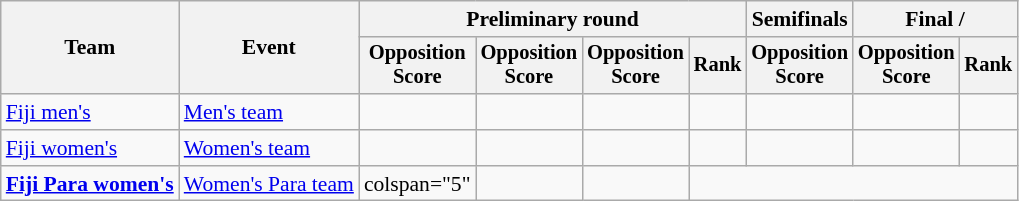<table class=wikitable style=font-size:90%;text-align:center>
<tr>
<th rowspan=2>Team</th>
<th rowspan=2>Event</th>
<th colspan=4>Preliminary round</th>
<th>Semifinals</th>
<th colspan=2>Final / </th>
</tr>
<tr style=font-size:95%>
<th>Opposition<br>Score</th>
<th>Opposition<br>Score</th>
<th>Opposition<br>Score</th>
<th>Rank</th>
<th>Opposition<br>Score</th>
<th>Opposition<br>Score</th>
<th>Rank</th>
</tr>
<tr>
<td align=left><a href='#'>Fiji men's </a></td>
<td align=left><a href='#'>Men's team</a></td>
<td><br></td>
<td></td>
<td></td>
<td></td>
<td></td>
<td></td>
<td></td>
</tr>
<tr>
<td align=left><a href='#'>Fiji women's</a></td>
<td align=left><a href='#'>Women's team</a></td>
<td><br></td>
<td><br></td>
<td></td>
<td></td>
<td></td>
<td></td>
<td></td>
</tr>
<tr>
<td align=left><strong><a href='#'>Fiji Para women's</a></strong></td>
<td align=left><a href='#'>Women's Para team</a></td>
<td>colspan="5" </td>
<td><br></td>
<td></td>
</tr>
</table>
